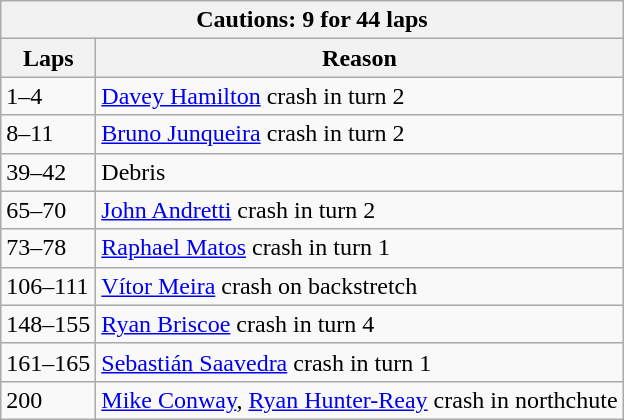<table class="wikitable">
<tr>
<th colspan=2>Cautions: 9 for 44 laps</th>
</tr>
<tr>
<th>Laps</th>
<th>Reason</th>
</tr>
<tr>
<td>1–4</td>
<td><a href='#'>Davey Hamilton</a> crash in turn 2</td>
</tr>
<tr>
<td>8–11</td>
<td><a href='#'>Bruno Junqueira</a> crash in turn 2</td>
</tr>
<tr>
<td>39–42</td>
<td>Debris</td>
</tr>
<tr>
<td>65–70</td>
<td><a href='#'>John Andretti</a> crash in turn 2</td>
</tr>
<tr>
<td>73–78</td>
<td><a href='#'>Raphael Matos</a> crash in turn 1</td>
</tr>
<tr>
<td>106–111</td>
<td><a href='#'>Vítor Meira</a> crash on backstretch</td>
</tr>
<tr>
<td>148–155</td>
<td><a href='#'>Ryan Briscoe</a> crash in turn 4</td>
</tr>
<tr>
<td>161–165</td>
<td><a href='#'>Sebastián Saavedra</a> crash in turn 1</td>
</tr>
<tr>
<td>200</td>
<td><a href='#'>Mike Conway</a>, <a href='#'>Ryan Hunter-Reay</a> crash in northchute</td>
</tr>
</table>
